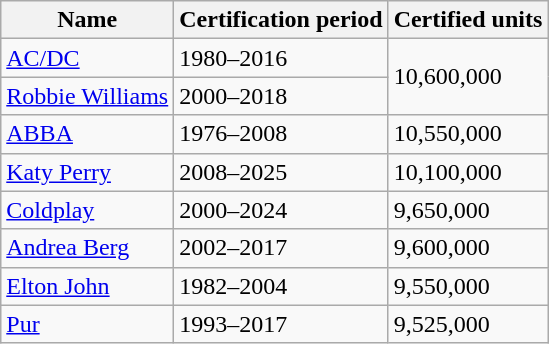<table class="wikitable">
<tr>
<th>Name</th>
<th>Certification period</th>
<th>Certified units</th>
</tr>
<tr>
<td><a href='#'>AC/DC</a></td>
<td>1980–2016</td>
<td rowspan=2>10,600,000</td>
</tr>
<tr>
<td><a href='#'>Robbie Williams</a></td>
<td>2000–2018</td>
</tr>
<tr>
<td><a href='#'>ABBA</a></td>
<td>1976–2008</td>
<td>10,550,000</td>
</tr>
<tr>
<td><a href='#'>Katy Perry</a></td>
<td>2008–2025</td>
<td>10,100,000</td>
</tr>
<tr>
<td><a href='#'>Coldplay</a></td>
<td>2000–2024</td>
<td>9,650,000</td>
</tr>
<tr>
<td><a href='#'>Andrea Berg</a></td>
<td>2002–2017</td>
<td>9,600,000</td>
</tr>
<tr>
<td><a href='#'>Elton John</a></td>
<td>1982–2004</td>
<td>9,550,000</td>
</tr>
<tr>
<td><a href='#'>Pur</a></td>
<td>1993–2017</td>
<td>9,525,000</td>
</tr>
</table>
